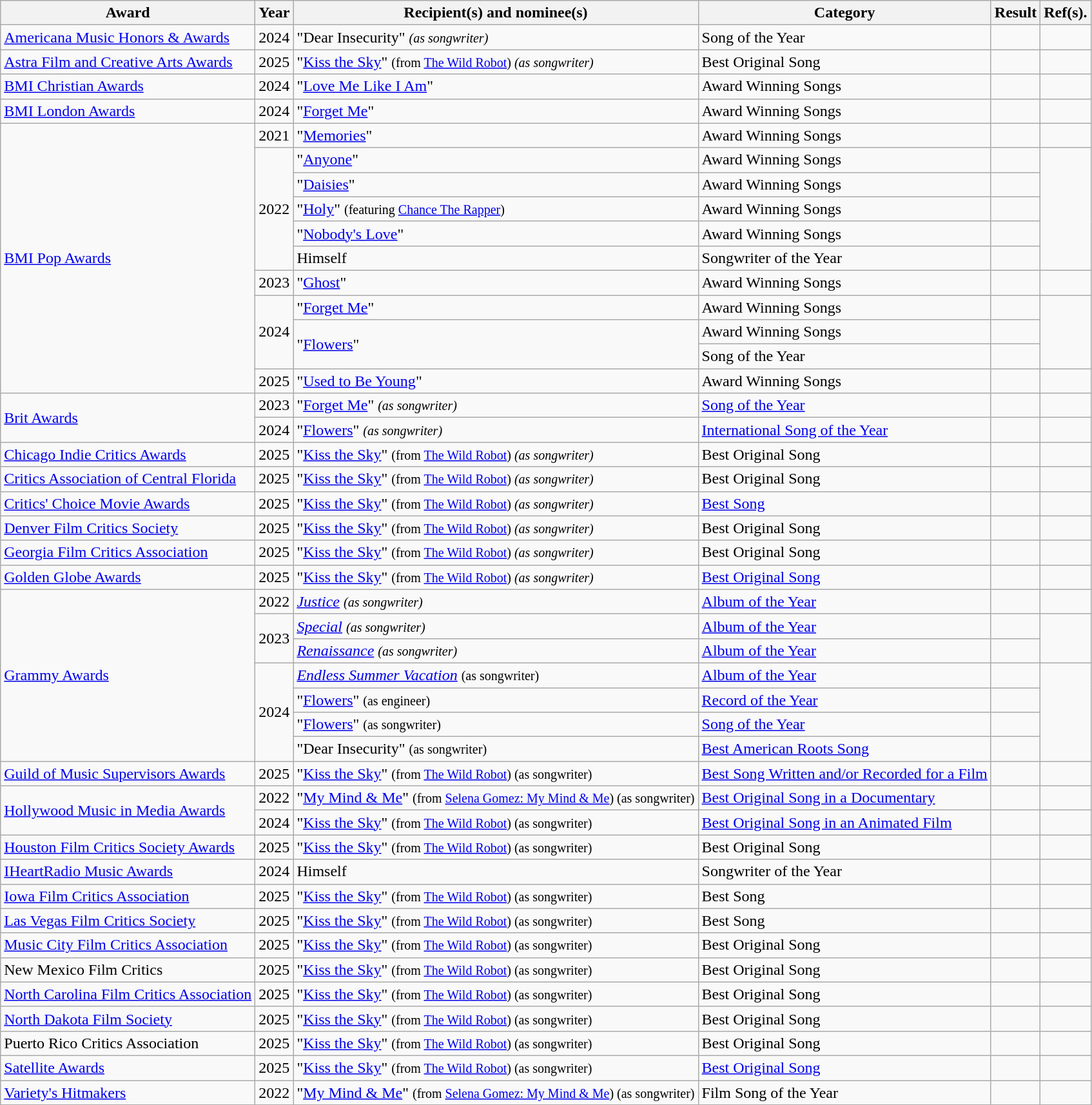<table class="wikitable sortable">
<tr>
<th>Award</th>
<th>Year</th>
<th>Recipient(s) and nominee(s)</th>
<th>Category</th>
<th>Result</th>
<th><abbr>Ref(s).</abbr></th>
</tr>
<tr>
<td><a href='#'>Americana Music Honors & Awards</a></td>
<td>2024</td>
<td>"Dear Insecurity" <small><em>(as songwriter)</em></small></td>
<td>Song of the Year</td>
<td></td>
<td></td>
</tr>
<tr>
<td><a href='#'>Astra Film and Creative Arts Awards</a></td>
<td>2025</td>
<td>"<a href='#'>Kiss the Sky</a>" <small>(from <a href='#'>The Wild Robot</a>) <em>(as songwriter)</em></small></td>
<td>Best Original Song</td>
<td></td>
<td></td>
</tr>
<tr>
<td><a href='#'>BMI Christian Awards</a></td>
<td>2024</td>
<td>"<a href='#'>Love Me Like I Am</a>"</td>
<td>Award Winning Songs</td>
<td></td>
<td></td>
</tr>
<tr>
<td><a href='#'>BMI London Awards</a></td>
<td>2024</td>
<td>"<a href='#'>Forget Me</a>"</td>
<td>Award Winning Songs</td>
<td></td>
<td></td>
</tr>
<tr>
<td rowspan="11"><a href='#'>BMI Pop Awards</a></td>
<td>2021</td>
<td>"<a href='#'>Memories</a>"</td>
<td>Award Winning Songs</td>
<td></td>
<td></td>
</tr>
<tr>
<td rowspan="5">2022</td>
<td>"<a href='#'>Anyone</a>"</td>
<td>Award Winning Songs</td>
<td></td>
<td rowspan="5"></td>
</tr>
<tr>
<td>"<a href='#'>Daisies</a>"</td>
<td>Award Winning Songs</td>
<td></td>
</tr>
<tr>
<td>"<a href='#'>Holy</a>" <small>(featuring <a href='#'>Chance The Rapper</a>)</small></td>
<td>Award Winning Songs</td>
<td></td>
</tr>
<tr>
<td>"<a href='#'>Nobody's Love</a>"</td>
<td>Award Winning Songs</td>
<td></td>
</tr>
<tr>
<td>Himself</td>
<td>Songwriter of the Year</td>
<td></td>
</tr>
<tr>
<td>2023</td>
<td>"<a href='#'>Ghost</a>"</td>
<td>Award Winning Songs</td>
<td></td>
<td></td>
</tr>
<tr>
<td rowspan="3">2024</td>
<td>"<a href='#'>Forget Me</a>"</td>
<td>Award Winning Songs</td>
<td></td>
<td rowspan="3"></td>
</tr>
<tr>
<td rowspan="2">"<a href='#'>Flowers</a>"</td>
<td>Award Winning Songs</td>
<td></td>
</tr>
<tr>
<td>Song of the Year</td>
<td></td>
</tr>
<tr>
<td>2025</td>
<td>"<a href='#'>Used to Be Young</a>"</td>
<td>Award Winning Songs</td>
<td></td>
<td></td>
</tr>
<tr>
<td rowspan="2"><a href='#'>Brit Awards</a></td>
<td>2023</td>
<td>"<a href='#'>Forget Me</a>" <small><em>(as songwriter)</em></small></td>
<td><a href='#'>Song of the Year</a></td>
<td></td>
<td></td>
</tr>
<tr>
<td>2024</td>
<td>"<a href='#'>Flowers</a>" <small><em>(as songwriter)</em></small></td>
<td><a href='#'>International Song of the Year</a></td>
<td></td>
<td></td>
</tr>
<tr>
<td><a href='#'>Chicago Indie Critics Awards</a></td>
<td>2025</td>
<td>"<a href='#'>Kiss the Sky</a>" <small>(from <a href='#'>The Wild Robot</a>) <em>(as songwriter)</em></small></td>
<td>Best Original Song</td>
<td></td>
<td></td>
</tr>
<tr>
<td><a href='#'>Critics Association of Central Florida</a></td>
<td>2025</td>
<td>"<a href='#'>Kiss the Sky</a>" <small>(from <a href='#'>The Wild Robot</a>) <em>(as songwriter)</em></small></td>
<td>Best Original Song</td>
<td></td>
<td></td>
</tr>
<tr>
<td><a href='#'>Critics' Choice Movie Awards</a></td>
<td>2025</td>
<td>"<a href='#'>Kiss the Sky</a>" <small>(from <a href='#'>The Wild Robot</a>) <em>(as songwriter)</em></small></td>
<td><a href='#'>Best Song</a></td>
<td></td>
<td></td>
</tr>
<tr>
<td><a href='#'>Denver Film Critics Society</a></td>
<td>2025</td>
<td>"<a href='#'>Kiss the Sky</a>" <small>(from <a href='#'>The Wild Robot</a>) <em>(as songwriter)</em></small></td>
<td>Best Original Song</td>
<td></td>
<td></td>
</tr>
<tr>
<td><a href='#'>Georgia Film Critics Association</a></td>
<td>2025</td>
<td>"<a href='#'>Kiss the Sky</a>" <small>(from <a href='#'>The Wild Robot</a>) <em>(as songwriter)</em></small></td>
<td>Best Original Song</td>
<td></td>
<td></td>
</tr>
<tr>
<td><a href='#'>Golden Globe Awards</a></td>
<td>2025</td>
<td>"<a href='#'>Kiss the Sky</a>" <small>(from <a href='#'>The Wild Robot</a>) <em>(as songwriter)</em></small></td>
<td><a href='#'>Best Original Song</a></td>
<td></td>
<td></td>
</tr>
<tr>
<td rowspan="7"><a href='#'>Grammy Awards</a></td>
<td>2022</td>
<td><em><a href='#'>Justice</a> <small>(as songwriter)</small></em></td>
<td><a href='#'>Album of the Year</a></td>
<td></td>
<td></td>
</tr>
<tr>
<td rowspan="2">2023</td>
<td><em><a href='#'>Special</a> <small>(as songwriter)</small></em></td>
<td><a href='#'>Album of the Year</a></td>
<td></td>
<td rowspan="2"></td>
</tr>
<tr>
<td><em><a href='#'>Renaissance</a> <small>(as songwriter)</small></em></td>
<td><a href='#'>Album of the Year</a></td>
<td></td>
</tr>
<tr>
<td rowspan="4">2024</td>
<td><em><a href='#'>Endless Summer Vacation</a></em> <small>(as songwriter)</small><em></td>
<td><a href='#'>Album of the Year</a></td>
<td></td>
<td rowspan="4"></td>
</tr>
<tr>
<td>"<a href='#'>Flowers</a>" <small></em>(as engineer)<em></small></td>
<td><a href='#'>Record of the Year</a></td>
<td></td>
</tr>
<tr>
<td>"<a href='#'>Flowers</a>" </em><small>(as songwriter)</small><em></td>
<td><a href='#'>Song of the Year</a></td>
<td></td>
</tr>
<tr>
<td>"Dear Insecurity" <small></em>(as songwriter)<em></small></td>
<td><a href='#'>Best American Roots Song</a></td>
<td></td>
</tr>
<tr>
<td><a href='#'>Guild of Music Supervisors Awards</a></td>
<td>2025</td>
<td>"<a href='#'>Kiss the Sky</a>" <small>(from <a href='#'>The Wild Robot</a>) </em>(as songwriter)<em></small></td>
<td><a href='#'>Best Song Written and/or Recorded for a Film</a></td>
<td></td>
<td></td>
</tr>
<tr>
<td rowspan="2"><a href='#'>Hollywood Music in Media Awards</a></td>
<td>2022</td>
<td>"<a href='#'>My Mind & Me</a>" <small>(from <a href='#'>Selena Gomez: My Mind & Me</a>) </em>(as songwriter)<em></small></td>
<td><a href='#'>Best Original Song in a Documentary</a></td>
<td></td>
<td></td>
</tr>
<tr>
<td>2024</td>
<td>"<a href='#'>Kiss the Sky</a>" <small>(from <a href='#'>The Wild Robot</a>) </em>(as songwriter)<em></small></td>
<td><a href='#'>Best Original Song in an Animated Film</a></td>
<td></td>
<td></td>
</tr>
<tr>
<td><a href='#'>Houston Film Critics Society Awards</a></td>
<td>2025</td>
<td>"<a href='#'>Kiss the Sky</a>" <small>(from <a href='#'>The Wild Robot</a>) </em>(as songwriter)<em></small></td>
<td>Best Original Song</td>
<td></td>
<td></td>
</tr>
<tr>
<td><a href='#'>IHeartRadio Music Awards</a></td>
<td>2024</td>
<td>Himself</td>
<td>Songwriter of the Year</td>
<td></td>
<td></td>
</tr>
<tr>
<td><a href='#'>Iowa Film Critics Association</a></td>
<td>2025</td>
<td>"<a href='#'>Kiss the Sky</a>" <small>(from <a href='#'>The Wild Robot</a>) </em>(as songwriter)<em></small></td>
<td>Best Song</td>
<td></td>
<td></td>
</tr>
<tr>
<td><a href='#'>Las Vegas Film Critics Society</a></td>
<td>2025</td>
<td>"<a href='#'>Kiss the Sky</a>" <small>(from <a href='#'>The Wild Robot</a>) </em>(as songwriter)<em></small></td>
<td>Best Song</td>
<td></td>
<td></td>
</tr>
<tr>
<td><a href='#'>Music City Film Critics Association</a></td>
<td>2025</td>
<td>"<a href='#'>Kiss the Sky</a>" <small>(from <a href='#'>The Wild Robot</a>) </em>(as songwriter)<em></small></td>
<td>Best Original Song</td>
<td></td>
<td></td>
</tr>
<tr>
<td>New Mexico Film Critics</td>
<td>2025</td>
<td>"<a href='#'>Kiss the Sky</a>" <small>(from <a href='#'>The Wild Robot</a>) </em>(as songwriter)<em></small></td>
<td>Best Original Song</td>
<td></td>
<td></td>
</tr>
<tr>
<td><a href='#'>North Carolina Film Critics Association</a></td>
<td>2025</td>
<td>"<a href='#'>Kiss the Sky</a>" <small>(from <a href='#'>The Wild Robot</a>) </em>(as songwriter)<em></small></td>
<td>Best Original Song</td>
<td></td>
<td></td>
</tr>
<tr>
<td><a href='#'>North Dakota Film Society</a></td>
<td>2025</td>
<td>"<a href='#'>Kiss the Sky</a>" <small>(from <a href='#'>The Wild Robot</a>) </em>(as songwriter)<em></small></td>
<td>Best Original Song</td>
<td></td>
<td></td>
</tr>
<tr>
<td>Puerto Rico Critics Association</td>
<td>2025</td>
<td>"<a href='#'>Kiss the Sky</a>" <small>(from <a href='#'>The Wild Robot</a>) </em>(as songwriter)<em></small></td>
<td>Best Original Song</td>
<td></td>
<td></td>
</tr>
<tr>
<td><a href='#'>Satellite Awards</a></td>
<td>2025</td>
<td>"<a href='#'>Kiss the Sky</a>" <small>(from <a href='#'>The Wild Robot</a>) </em>(as songwriter)<em></small></td>
<td><a href='#'>Best Original Song</a></td>
<td></td>
<td></td>
</tr>
<tr>
<td><a href='#'>Variety's Hitmakers</a></td>
<td>2022</td>
<td>"<a href='#'>My Mind & Me</a>" <small>(from <a href='#'>Selena Gomez: My Mind & Me</a>) </em>(as songwriter)<em></small></td>
<td>Film Song of the Year</td>
<td></td>
<td></td>
</tr>
</table>
